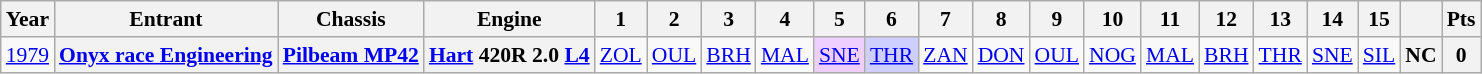<table class="wikitable" style="text-align:center; font-size:90%">
<tr>
<th>Year</th>
<th>Entrant</th>
<th>Chassis</th>
<th>Engine</th>
<th>1</th>
<th>2</th>
<th>3</th>
<th>4</th>
<th>5</th>
<th>6</th>
<th>7</th>
<th>8</th>
<th>9</th>
<th>10</th>
<th>11</th>
<th>12</th>
<th>13</th>
<th>14</th>
<th>15</th>
<th></th>
<th>Pts</th>
</tr>
<tr>
<td><a href='#'>1979</a></td>
<th><a href='#'>Onyx race Engineering</a></th>
<th><a href='#'>Pilbeam MP42</a></th>
<th><a href='#'>Hart</a> 420R 2.0 <a href='#'>L4</a></th>
<td><a href='#'>ZOL</a></td>
<td><a href='#'>OUL</a></td>
<td><a href='#'>BRH</a></td>
<td><a href='#'>MAL</a></td>
<td style="background:#EFCFFF;"><a href='#'>SNE</a><br></td>
<td style="background:#CFCFFF;"><a href='#'>THR</a><br></td>
<td><a href='#'>ZAN</a></td>
<td><a href='#'>DON</a></td>
<td><a href='#'>OUL</a></td>
<td><a href='#'>NOG</a></td>
<td><a href='#'>MAL</a></td>
<td><a href='#'>BRH</a></td>
<td><a href='#'>THR</a></td>
<td><a href='#'>SNE</a></td>
<td><a href='#'>SIL</a></td>
<th>NC</th>
<th>0</th>
</tr>
</table>
